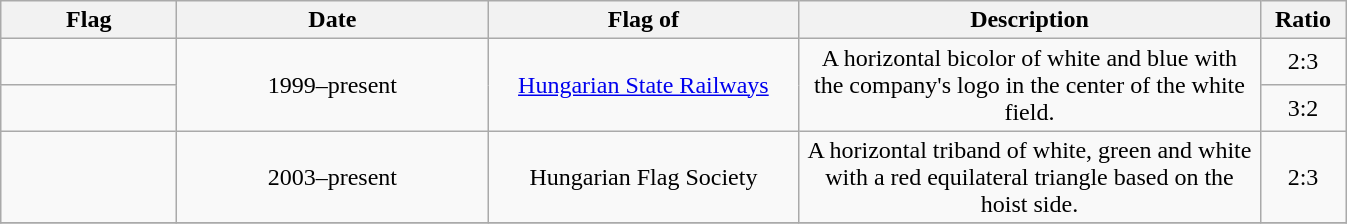<table class="wikitable" style="text-align:center;">
<tr>
<th width="110">Flag</th>
<th width="200">Date</th>
<th width="200">Flag of</th>
<th width="300">Description</th>
<th width="50">Ratio</th>
</tr>
<tr>
<td></td>
<td rowspan="2">1999–present</td>
<td rowspan="2"><a href='#'>Hungarian State Railways</a></td>
<td rowspan="2">A horizontal bicolor of white and blue with the company's logo in the center of the white field.</td>
<td>2:3</td>
</tr>
<tr>
<td></td>
<td>3:2</td>
</tr>
<tr>
<td></td>
<td>2003–present</td>
<td>Hungarian Flag Society</td>
<td>A horizontal triband of white, green and white with a red equilateral triangle based on the hoist side.</td>
<td>2:3</td>
</tr>
<tr>
</tr>
</table>
